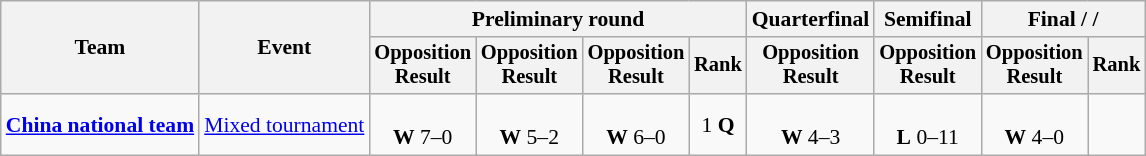<table class=wikitable style="font-size:90%; text-align:center">
<tr>
<th rowspan=2>Team</th>
<th rowspan=2>Event</th>
<th colspan=4>Preliminary round</th>
<th>Quarterfinal</th>
<th>Semifinal</th>
<th colspan=2>Final /  / </th>
</tr>
<tr style=font-size:95%>
<th>Opposition<br>Result</th>
<th>Opposition<br>Result</th>
<th>Opposition<br>Result</th>
<th>Rank</th>
<th>Opposition<br>Result</th>
<th>Opposition<br>Result</th>
<th>Opposition<br>Result</th>
<th>Rank</th>
</tr>
<tr>
<td align=left><strong><a href='#'>China national team</a></strong></td>
<td align=left><a href='#'>Mixed tournament</a></td>
<td><br><strong>W</strong> 7–0</td>
<td><br><strong>W</strong> 5–2</td>
<td><br><strong>W</strong> 6–0</td>
<td>1 <strong>Q</strong></td>
<td><br><strong>W</strong> 4–3</td>
<td><br><strong>L</strong> 0–11</td>
<td><br><strong>W</strong> 4–0</td>
<td></td>
</tr>
</table>
